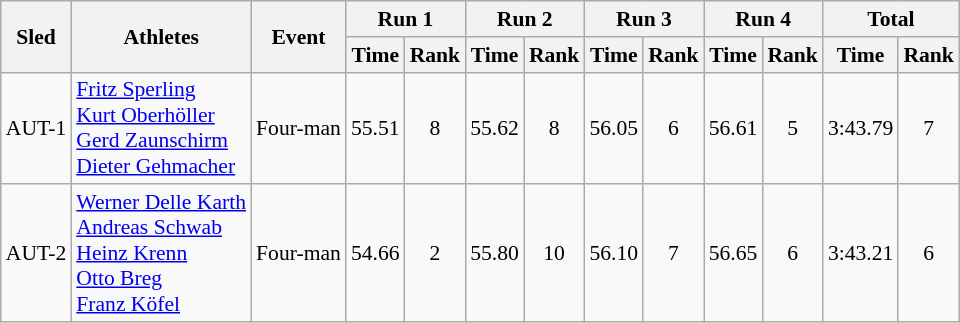<table class="wikitable"  border="1" style="font-size:90%">
<tr>
<th rowspan="2">Sled</th>
<th rowspan="2">Athletes</th>
<th rowspan="2">Event</th>
<th colspan="2">Run 1</th>
<th colspan="2">Run 2</th>
<th colspan="2">Run 3</th>
<th colspan="2">Run 4</th>
<th colspan="2">Total</th>
</tr>
<tr>
<th>Time</th>
<th>Rank</th>
<th>Time</th>
<th>Rank</th>
<th>Time</th>
<th>Rank</th>
<th>Time</th>
<th>Rank</th>
<th>Time</th>
<th>Rank</th>
</tr>
<tr>
<td align="center">AUT-1</td>
<td><a href='#'>Fritz Sperling</a><br><a href='#'>Kurt Oberhöller</a><br><a href='#'>Gerd Zaunschirm</a><br><a href='#'>Dieter Gehmacher</a></td>
<td>Four-man</td>
<td align="center">55.51</td>
<td align="center">8</td>
<td align="center">55.62</td>
<td align="center">8</td>
<td align="center">56.05</td>
<td align="center">6</td>
<td align="center">56.61</td>
<td align="center">5</td>
<td align="center">3:43.79</td>
<td align="center">7</td>
</tr>
<tr>
<td align="center">AUT-2</td>
<td><a href='#'>Werner Delle Karth</a><br><a href='#'>Andreas Schwab</a><br><a href='#'>Heinz Krenn</a><br><a href='#'>Otto Breg</a><br><a href='#'>Franz Köfel</a></td>
<td>Four-man</td>
<td align="center">54.66</td>
<td align="center">2</td>
<td align="center">55.80</td>
<td align="center">10</td>
<td align="center">56.10</td>
<td align="center">7</td>
<td align="center">56.65</td>
<td align="center">6</td>
<td align="center">3:43.21</td>
<td align="center">6</td>
</tr>
</table>
